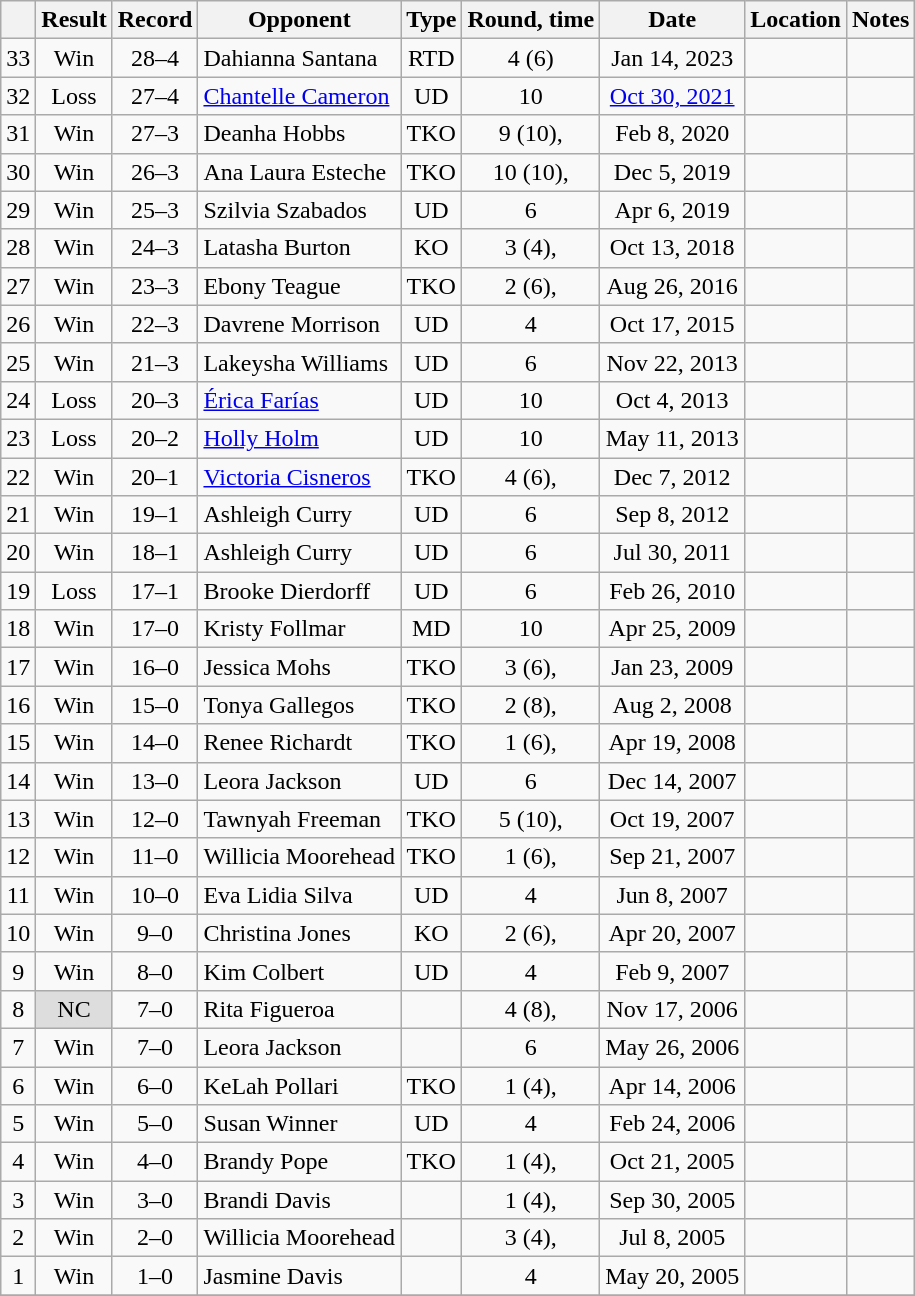<table class="wikitable" style="text-align:center">
<tr>
<th></th>
<th>Result</th>
<th>Record</th>
<th>Opponent</th>
<th>Type</th>
<th>Round, time</th>
<th>Date</th>
<th>Location</th>
<th>Notes</th>
</tr>
<tr>
<td>33</td>
<td>Win</td>
<td>28–4 </td>
<td align=left> Dahianna Santana</td>
<td>RTD</td>
<td>4 (6)</td>
<td>Jan 14, 2023</td>
<td align=left></td>
<td></td>
</tr>
<tr>
<td>32</td>
<td>Loss</td>
<td>27–4 </td>
<td align=left> <a href='#'>Chantelle Cameron</a></td>
<td>UD</td>
<td>10</td>
<td><a href='#'>Oct 30, 2021</a></td>
<td align=left> </td>
<td align=left></td>
</tr>
<tr>
<td>31</td>
<td>Win</td>
<td>27–3 </td>
<td align=left> Deanha Hobbs</td>
<td>TKO</td>
<td>9 (10), </td>
<td>Feb 8, 2020</td>
<td align=left></td>
<td align=left></td>
</tr>
<tr>
<td>30</td>
<td>Win</td>
<td>26–3 </td>
<td align=left> Ana Laura Esteche</td>
<td>TKO</td>
<td>10 (10), </td>
<td>Dec 5, 2019</td>
<td align=left></td>
<td align=left></td>
</tr>
<tr>
<td>29</td>
<td>Win</td>
<td>25–3 </td>
<td align=left> Szilvia Szabados</td>
<td>UD</td>
<td>6</td>
<td>Apr 6, 2019</td>
<td align=left></td>
<td></td>
</tr>
<tr>
<td>28</td>
<td>Win</td>
<td>24–3 </td>
<td align=left> Latasha Burton</td>
<td>KO</td>
<td>3 (4), </td>
<td>Oct 13, 2018</td>
<td align=left></td>
<td></td>
</tr>
<tr>
<td>27</td>
<td>Win</td>
<td>23–3 </td>
<td align=left> Ebony Teague</td>
<td>TKO</td>
<td>2 (6), </td>
<td>Aug 26, 2016</td>
<td align=left></td>
<td></td>
</tr>
<tr>
<td>26</td>
<td>Win</td>
<td>22–3 </td>
<td align=left> Davrene Morrison</td>
<td>UD</td>
<td>4</td>
<td>Oct 17, 2015</td>
<td align=left></td>
<td></td>
</tr>
<tr>
<td>25</td>
<td>Win</td>
<td>21–3 </td>
<td align=left> Lakeysha Williams</td>
<td>UD</td>
<td>6</td>
<td>Nov 22, 2013</td>
<td align=left></td>
<td></td>
</tr>
<tr>
<td>24</td>
<td>Loss</td>
<td>20–3 </td>
<td align=left> <a href='#'>Érica Farías</a></td>
<td>UD</td>
<td>10</td>
<td>Oct 4, 2013</td>
<td align=left></td>
<td align=left></td>
</tr>
<tr>
<td>23</td>
<td>Loss</td>
<td>20–2 </td>
<td align=left> <a href='#'>Holly Holm</a></td>
<td>UD</td>
<td>10</td>
<td>May 11, 2013</td>
<td align=left></td>
<td align=left></td>
</tr>
<tr>
<td>22</td>
<td>Win</td>
<td>20–1 </td>
<td align=left> <a href='#'>Victoria Cisneros</a></td>
<td>TKO</td>
<td>4 (6), </td>
<td>Dec 7, 2012</td>
<td align=left></td>
<td></td>
</tr>
<tr>
<td>21</td>
<td>Win</td>
<td>19–1 </td>
<td align=left> Ashleigh Curry</td>
<td>UD</td>
<td>6</td>
<td>Sep 8, 2012</td>
<td align=left></td>
<td></td>
</tr>
<tr>
<td>20</td>
<td>Win</td>
<td>18–1 </td>
<td align=left> Ashleigh Curry</td>
<td>UD</td>
<td>6</td>
<td>Jul 30, 2011</td>
<td align=left></td>
<td></td>
</tr>
<tr>
<td>19</td>
<td>Loss</td>
<td>17–1 </td>
<td align=left> Brooke Dierdorff</td>
<td>UD</td>
<td>6</td>
<td>Feb 26, 2010</td>
<td align=left></td>
<td></td>
</tr>
<tr>
<td>18</td>
<td>Win</td>
<td>17–0 </td>
<td align=left> Kristy Follmar</td>
<td>MD</td>
<td>10</td>
<td>Apr 25, 2009</td>
<td align=left></td>
<td align=left></td>
</tr>
<tr>
<td>17</td>
<td>Win</td>
<td>16–0 </td>
<td align=left> Jessica Mohs</td>
<td>TKO</td>
<td>3 (6), </td>
<td>Jan 23, 2009</td>
<td align=left></td>
<td></td>
</tr>
<tr>
<td>16</td>
<td>Win</td>
<td>15–0 </td>
<td align=left> Tonya Gallegos</td>
<td>TKO</td>
<td>2 (8), </td>
<td>Aug 2, 2008</td>
<td align=left></td>
<td></td>
</tr>
<tr>
<td>15</td>
<td>Win</td>
<td>14–0 </td>
<td align=left> Renee Richardt</td>
<td>TKO</td>
<td>1 (6), </td>
<td>Apr 19, 2008</td>
<td align=left></td>
<td></td>
</tr>
<tr>
<td>14</td>
<td>Win</td>
<td>13–0 </td>
<td align=left> Leora Jackson</td>
<td>UD</td>
<td>6</td>
<td>Dec 14, 2007</td>
<td align=left></td>
<td></td>
</tr>
<tr>
<td>13</td>
<td>Win</td>
<td>12–0 </td>
<td align=left> Tawnyah Freeman</td>
<td>TKO</td>
<td>5 (10), </td>
<td>Oct 19, 2007</td>
<td align=left></td>
<td align=left></td>
</tr>
<tr>
<td>12</td>
<td>Win</td>
<td>11–0 </td>
<td align=left> Willicia Moorehead</td>
<td>TKO</td>
<td>1 (6), </td>
<td>Sep 21, 2007</td>
<td align=left></td>
<td></td>
</tr>
<tr>
<td>11</td>
<td>Win</td>
<td>10–0 </td>
<td align=left> Eva Lidia Silva</td>
<td>UD</td>
<td>4</td>
<td>Jun 8, 2007</td>
<td align=left></td>
<td></td>
</tr>
<tr>
<td>10</td>
<td>Win</td>
<td>9–0 </td>
<td align=left> Christina Jones</td>
<td>KO</td>
<td>2 (6), </td>
<td>Apr 20, 2007</td>
<td align=left></td>
<td></td>
</tr>
<tr>
<td>9</td>
<td>Win</td>
<td>8–0 </td>
<td align=left> Kim Colbert</td>
<td>UD</td>
<td>4</td>
<td>Feb 9, 2007</td>
<td align=left></td>
<td></td>
</tr>
<tr>
<td>8</td>
<td style="background:#DDD">NC</td>
<td>7–0 </td>
<td align=left> Rita Figueroa</td>
<td></td>
<td>4 (8), </td>
<td>Nov 17, 2006</td>
<td align=left></td>
<td align=left></td>
</tr>
<tr>
<td>7</td>
<td>Win</td>
<td>7–0</td>
<td align=left> Leora Jackson</td>
<td></td>
<td>6</td>
<td>May 26, 2006</td>
<td align=left></td>
<td></td>
</tr>
<tr>
<td>6</td>
<td>Win</td>
<td>6–0</td>
<td align=left> KeLah Pollari</td>
<td>TKO</td>
<td>1 (4), </td>
<td>Apr 14, 2006</td>
<td align=left></td>
<td></td>
</tr>
<tr>
<td>5</td>
<td>Win</td>
<td>5–0</td>
<td align=left> Susan Winner</td>
<td>UD</td>
<td>4</td>
<td>Feb 24, 2006</td>
<td align=left></td>
<td></td>
</tr>
<tr>
<td>4</td>
<td>Win</td>
<td>4–0</td>
<td align=left> Brandy Pope</td>
<td>TKO</td>
<td>1 (4), </td>
<td>Oct 21, 2005</td>
<td align=left></td>
<td></td>
</tr>
<tr>
<td>3</td>
<td>Win</td>
<td>3–0</td>
<td align=left> Brandi Davis</td>
<td></td>
<td>1 (4), </td>
<td>Sep 30, 2005</td>
<td align=left></td>
<td></td>
</tr>
<tr>
<td>2</td>
<td>Win</td>
<td>2–0</td>
<td align=left> Willicia Moorehead</td>
<td></td>
<td>3 (4), </td>
<td>Jul 8, 2005</td>
<td align=left></td>
<td></td>
</tr>
<tr>
<td>1</td>
<td>Win</td>
<td>1–0</td>
<td align=left> Jasmine Davis</td>
<td></td>
<td>4</td>
<td>May 20, 2005</td>
<td align=left></td>
<td></td>
</tr>
<tr>
</tr>
</table>
